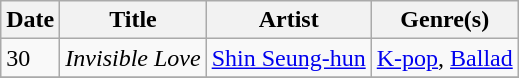<table class="wikitable" style="text-align: left;">
<tr>
<th>Date</th>
<th>Title</th>
<th>Artist</th>
<th>Genre(s)</th>
</tr>
<tr>
<td>30</td>
<td><em>Invisible Love</em></td>
<td><a href='#'>Shin Seung-hun</a></td>
<td><a href='#'>K-pop</a>, <a href='#'>Ballad</a></td>
</tr>
<tr>
</tr>
</table>
